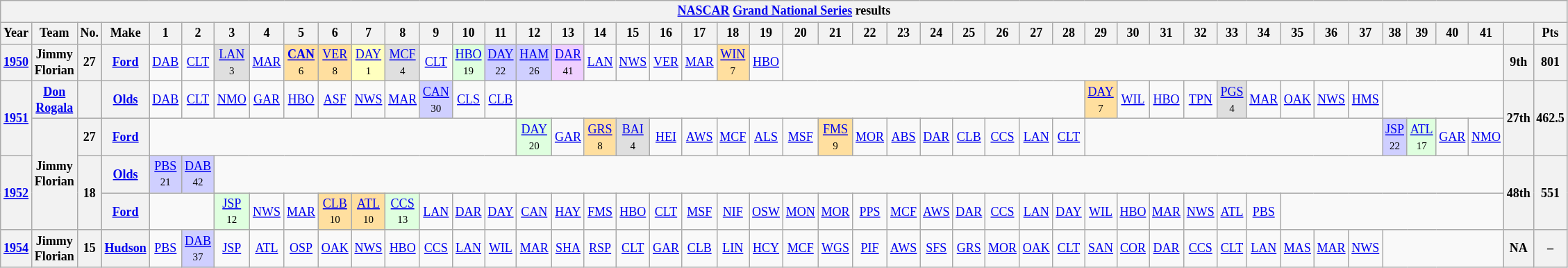<table class="wikitable" style="text-align:center; font-size:75%">
<tr>
<th colspan="68"><a href='#'>NASCAR</a> <a href='#'>Grand National Series</a> results</th>
</tr>
<tr>
<th>Year</th>
<th>Team</th>
<th>No.</th>
<th>Make</th>
<th>1</th>
<th>2</th>
<th>3</th>
<th>4</th>
<th>5</th>
<th>6</th>
<th>7</th>
<th>8</th>
<th>9</th>
<th>10</th>
<th>11</th>
<th>12</th>
<th>13</th>
<th>14</th>
<th>15</th>
<th>16</th>
<th>17</th>
<th>18</th>
<th>19</th>
<th>20</th>
<th>21</th>
<th>22</th>
<th>23</th>
<th>24</th>
<th>25</th>
<th>26</th>
<th>27</th>
<th>28</th>
<th>29</th>
<th>30</th>
<th>31</th>
<th>32</th>
<th>33</th>
<th>34</th>
<th>35</th>
<th>36</th>
<th>37</th>
<th>38</th>
<th>39</th>
<th>40</th>
<th>41</th>
<th></th>
<th>Pts</th>
</tr>
<tr>
<th><a href='#'>1950</a></th>
<th>Jimmy Florian</th>
<th>27</th>
<th><a href='#'>Ford</a></th>
<td><a href='#'>DAB</a></td>
<td><a href='#'>CLT</a></td>
<td style="background:#DFDFDF;"><a href='#'>LAN</a><br><small>3</small></td>
<td><a href='#'>MAR</a></td>
<td style="background:#FFDF9F;"><strong><a href='#'>CAN</a></strong><br><small>6</small></td>
<td style="background:#FFDF9F;"><a href='#'>VER</a><br><small>8</small></td>
<td style="background:#FFFFBF;"><a href='#'>DAY</a><br><small>1</small></td>
<td style="background:#DFDFDF;"><a href='#'>MCF</a><br><small>4</small></td>
<td><a href='#'>CLT</a></td>
<td style="background:#DFFFDF;"><a href='#'>HBO</a><br><small>19</small></td>
<td style="background:#CFCFFF;"><a href='#'>DAY</a><br><small>22</small></td>
<td style="background:#CFCFFF;"><a href='#'>HAM</a><br><small>26</small></td>
<td style="background:#EFCFFF;"><a href='#'>DAR</a><br><small>41</small></td>
<td><a href='#'>LAN</a></td>
<td><a href='#'>NWS</a></td>
<td><a href='#'>VER</a></td>
<td><a href='#'>MAR</a></td>
<td style="background:#FFDF9F;"><a href='#'>WIN</a><br><small>7</small></td>
<td><a href='#'>HBO</a></td>
<td colspan=22></td>
<th>9th</th>
<th>801</th>
</tr>
<tr>
<th rowspan=2><a href='#'>1951</a></th>
<th><a href='#'>Don Rogala</a></th>
<th></th>
<th><a href='#'>Olds</a></th>
<td><a href='#'>DAB</a></td>
<td><a href='#'>CLT</a></td>
<td><a href='#'>NMO</a></td>
<td><a href='#'>GAR</a></td>
<td><a href='#'>HBO</a></td>
<td><a href='#'>ASF</a></td>
<td><a href='#'>NWS</a></td>
<td><a href='#'>MAR</a></td>
<td style="background:#CFCFFF;"><a href='#'>CAN</a><br><small>30</small></td>
<td><a href='#'>CLS</a></td>
<td><a href='#'>CLB</a></td>
<td colspan=17></td>
<td style="background:#FFDF9F;"><a href='#'>DAY</a><br><small>7</small></td>
<td><a href='#'>WIL</a></td>
<td><a href='#'>HBO</a></td>
<td><a href='#'>TPN</a></td>
<td style="background:#DFDFDF;"><a href='#'>PGS</a><br><small>4</small></td>
<td><a href='#'>MAR</a></td>
<td><a href='#'>OAK</a></td>
<td><a href='#'>NWS</a></td>
<td><a href='#'>HMS</a></td>
<td colspan=4></td>
<th rowspan=2>27th</th>
<th rowspan=2>462.5</th>
</tr>
<tr>
<th rowspan=3>Jimmy Florian</th>
<th>27</th>
<th><a href='#'>Ford</a></th>
<td colspan=11></td>
<td style="background:#DFFFDF;"><a href='#'>DAY</a><br><small>20</small></td>
<td><a href='#'>GAR</a></td>
<td style="background:#FFDF9F;"><a href='#'>GRS</a><br><small>8</small></td>
<td style="background:#DFDFDF;"><a href='#'>BAI</a><br><small>4</small></td>
<td><a href='#'>HEI</a></td>
<td><a href='#'>AWS</a></td>
<td><a href='#'>MCF</a></td>
<td><a href='#'>ALS</a></td>
<td><a href='#'>MSF</a></td>
<td style="background:#FFDF9F;"><a href='#'>FMS</a><br><small>9</small></td>
<td><a href='#'>MOR</a></td>
<td><a href='#'>ABS</a></td>
<td><a href='#'>DAR</a></td>
<td><a href='#'>CLB</a></td>
<td><a href='#'>CCS</a></td>
<td><a href='#'>LAN</a></td>
<td><a href='#'>CLT</a></td>
<td colspan=9></td>
<td style="background:#CFCFFF;"><a href='#'>JSP</a><br><small>22</small></td>
<td style="background:#DFFFDF;"><a href='#'>ATL</a><br><small>17</small></td>
<td><a href='#'>GAR</a></td>
<td><a href='#'>NMO</a></td>
</tr>
<tr>
<th rowspan=2><a href='#'>1952</a></th>
<th rowspan=2>18</th>
<th><a href='#'>Olds</a></th>
<td style="background:#CFCFFF;"><a href='#'>PBS</a><br><small>21</small></td>
<td style="background:#CFCFFF;"><a href='#'>DAB</a><br><small>42</small></td>
<td colspan=39></td>
<th rowspan=2>48th</th>
<th rowspan=2>551</th>
</tr>
<tr>
<th><a href='#'>Ford</a></th>
<td colspan=2></td>
<td style="background:#DFFFDF;"><a href='#'>JSP</a><br><small>12</small></td>
<td><a href='#'>NWS</a></td>
<td><a href='#'>MAR</a></td>
<td style="background:#FFDF9F;"><a href='#'>CLB</a><br><small>10</small></td>
<td style="background:#FFDF9F;"><a href='#'>ATL</a><br><small>10</small></td>
<td style="background:#DFFFDF;"><a href='#'>CCS</a><br><small>13</small></td>
<td><a href='#'>LAN</a></td>
<td><a href='#'>DAR</a></td>
<td><a href='#'>DAY</a></td>
<td><a href='#'>CAN</a></td>
<td><a href='#'>HAY</a></td>
<td><a href='#'>FMS</a></td>
<td><a href='#'>HBO</a></td>
<td><a href='#'>CLT</a></td>
<td><a href='#'>MSF</a></td>
<td><a href='#'>NIF</a></td>
<td><a href='#'>OSW</a></td>
<td><a href='#'>MON</a></td>
<td><a href='#'>MOR</a></td>
<td><a href='#'>PPS</a></td>
<td><a href='#'>MCF</a></td>
<td><a href='#'>AWS</a></td>
<td><a href='#'>DAR</a></td>
<td><a href='#'>CCS</a></td>
<td><a href='#'>LAN</a></td>
<td><a href='#'>DAY</a></td>
<td><a href='#'>WIL</a></td>
<td><a href='#'>HBO</a></td>
<td><a href='#'>MAR</a></td>
<td><a href='#'>NWS</a></td>
<td><a href='#'>ATL</a></td>
<td><a href='#'>PBS</a></td>
<td colspan=7></td>
</tr>
<tr>
<th><a href='#'>1954</a></th>
<th>Jimmy Florian</th>
<th>15</th>
<th><a href='#'>Hudson</a></th>
<td><a href='#'>PBS</a></td>
<td style="background:#CFCFFF;"><a href='#'>DAB</a><br><small>37</small></td>
<td><a href='#'>JSP</a></td>
<td><a href='#'>ATL</a></td>
<td><a href='#'>OSP</a></td>
<td><a href='#'>OAK</a></td>
<td><a href='#'>NWS</a></td>
<td><a href='#'>HBO</a></td>
<td><a href='#'>CCS</a></td>
<td><a href='#'>LAN</a></td>
<td><a href='#'>WIL</a></td>
<td><a href='#'>MAR</a></td>
<td><a href='#'>SHA</a></td>
<td><a href='#'>RSP</a></td>
<td><a href='#'>CLT</a></td>
<td><a href='#'>GAR</a></td>
<td><a href='#'>CLB</a></td>
<td><a href='#'>LIN</a></td>
<td><a href='#'>HCY</a></td>
<td><a href='#'>MCF</a></td>
<td><a href='#'>WGS</a></td>
<td><a href='#'>PIF</a></td>
<td><a href='#'>AWS</a></td>
<td><a href='#'>SFS</a></td>
<td><a href='#'>GRS</a></td>
<td><a href='#'>MOR</a></td>
<td><a href='#'>OAK</a></td>
<td><a href='#'>CLT</a></td>
<td><a href='#'>SAN</a></td>
<td><a href='#'>COR</a></td>
<td><a href='#'>DAR</a></td>
<td><a href='#'>CCS</a></td>
<td><a href='#'>CLT</a></td>
<td><a href='#'>LAN</a></td>
<td><a href='#'>MAS</a></td>
<td><a href='#'>MAR</a></td>
<td><a href='#'>NWS</a></td>
<td colspan=4></td>
<th>NA</th>
<th>–</th>
</tr>
</table>
